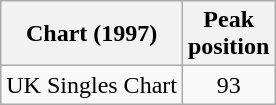<table class="wikitable sortable">
<tr>
<th>Chart (1997)</th>
<th>Peak<br>position</th>
</tr>
<tr>
<td align="left">UK Singles Chart</td>
<td style="text-align:center;">93</td>
</tr>
</table>
